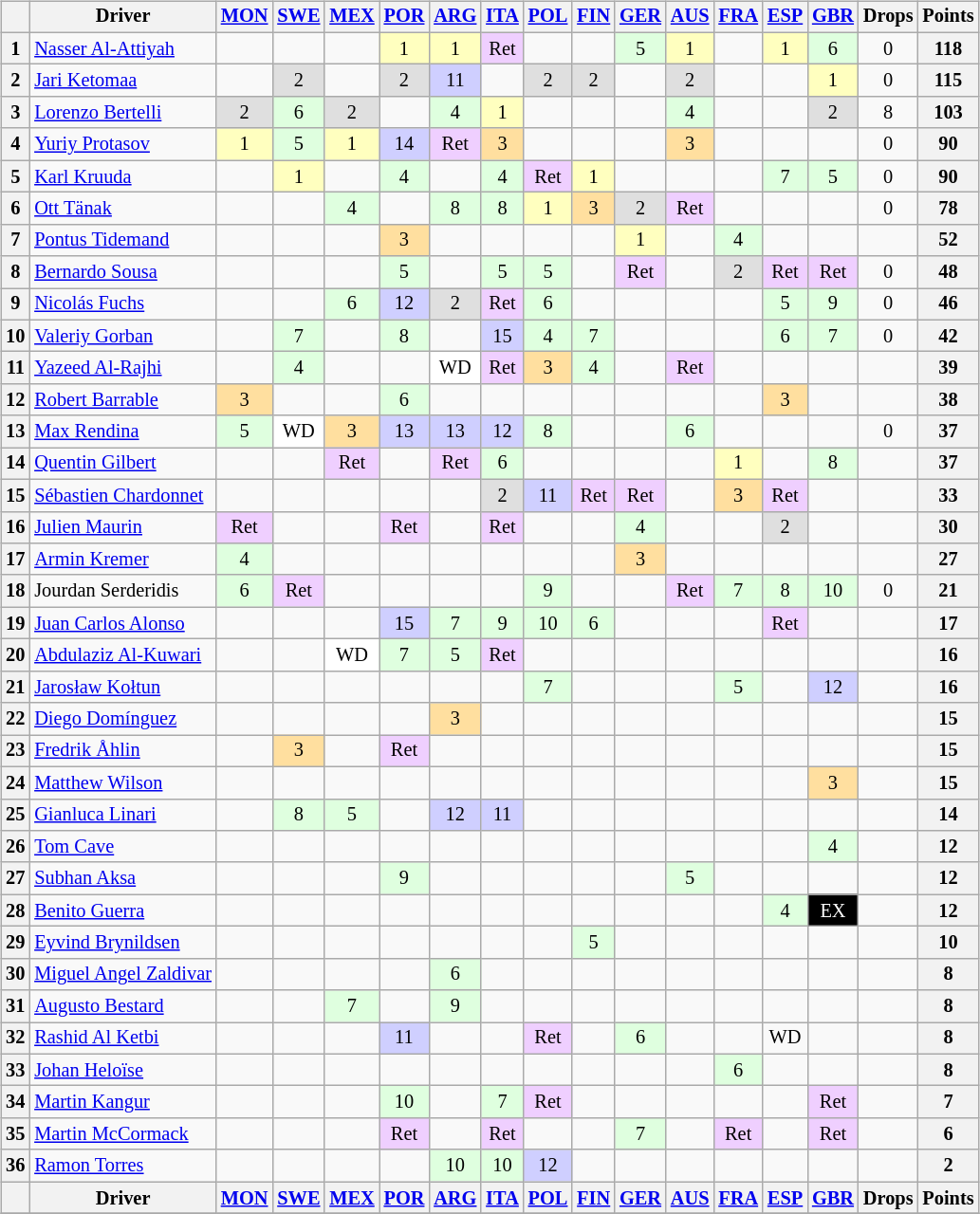<table>
<tr>
<td><br><table class="wikitable" style="font-size: 85%; text-align: center;">
<tr valign="top">
<th valign="middle"></th>
<th valign="middle">Driver</th>
<th><a href='#'>MON</a><br></th>
<th><a href='#'>SWE</a><br></th>
<th><a href='#'>MEX</a><br></th>
<th><a href='#'>POR</a><br></th>
<th><a href='#'>ARG</a><br></th>
<th><a href='#'>ITA</a><br></th>
<th><a href='#'>POL</a><br></th>
<th><a href='#'>FIN</a><br></th>
<th><a href='#'>GER</a><br></th>
<th><a href='#'>AUS</a><br></th>
<th><a href='#'>FRA</a><br></th>
<th><a href='#'>ESP</a><br></th>
<th><a href='#'>GBR</a><br></th>
<th valign="middle">Drops</th>
<th valign="middle">Points</th>
</tr>
<tr>
<th>1</th>
<td align="left"> <a href='#'>Nasser Al-Attiyah</a></td>
<td></td>
<td></td>
<td></td>
<td style="background:#ffffbf;">1</td>
<td style="background:#ffffbf;">1</td>
<td style="background:#efcfff;">Ret</td>
<td></td>
<td></td>
<td style="background:#dfffdf;">5</td>
<td style="background:#ffffbf;">1</td>
<td></td>
<td style="background:#ffffbf;">1</td>
<td style="background:#dfffdf;">6</td>
<td>0</td>
<th align="right">118</th>
</tr>
<tr>
<th>2</th>
<td align="left"> <a href='#'>Jari Ketomaa</a></td>
<td></td>
<td style="background:#dfdfdf;">2</td>
<td></td>
<td style="background:#dfdfdf;">2</td>
<td style="background:#cfcfff;">11</td>
<td></td>
<td style="background:#dfdfdf;">2</td>
<td style="background:#dfdfdf;">2</td>
<td></td>
<td style="background:#dfdfdf;">2</td>
<td></td>
<td></td>
<td style="background:#ffffbf;">1</td>
<td>0</td>
<th align="right">115</th>
</tr>
<tr>
<th>3</th>
<td align="left"> <a href='#'>Lorenzo Bertelli</a></td>
<td style="background:#dfdfdf;">2</td>
<td style="background:#dfffdf;">6</td>
<td style="background:#dfdfdf;">2</td>
<td></td>
<td style="background:#dfffdf;">4</td>
<td style="background:#ffffbf;">1</td>
<td></td>
<td></td>
<td></td>
<td style="background:#dfffdf;">4</td>
<td></td>
<td></td>
<td style="background:#dfdfdf;">2</td>
<td>8</td>
<th align="right">103</th>
</tr>
<tr>
<th>4</th>
<td align="left"> <a href='#'>Yuriy Protasov</a></td>
<td style="background:#ffffbf;">1</td>
<td style="background:#dfffdf;">5</td>
<td style="background:#ffffbf;">1</td>
<td style="background:#cfcfff;">14</td>
<td style="background:#efcfff;">Ret</td>
<td style="background:#ffdf9f;">3</td>
<td></td>
<td></td>
<td></td>
<td style="background:#ffdf9f;">3</td>
<td></td>
<td></td>
<td></td>
<td>0</td>
<th align="right">90</th>
</tr>
<tr>
<th>5</th>
<td align="left"> <a href='#'>Karl Kruuda</a></td>
<td></td>
<td style="background:#ffffbf;">1</td>
<td></td>
<td style="background:#dfffdf;">4</td>
<td></td>
<td style="background:#dfffdf;">4</td>
<td style="background:#efcfff;">Ret</td>
<td style="background:#ffffbf;">1</td>
<td></td>
<td></td>
<td></td>
<td style="background:#dfffdf;">7</td>
<td style="background:#dfffdf;">5</td>
<td>0</td>
<th align="right">90</th>
</tr>
<tr>
<th>6</th>
<td align="left"> <a href='#'>Ott Tänak</a></td>
<td></td>
<td></td>
<td style="background:#dfffdf;">4</td>
<td></td>
<td style="background:#dfffdf;">8</td>
<td style="background:#dfffdf;">8</td>
<td style="background:#ffffbf;">1</td>
<td style="background:#ffdf9f;">3</td>
<td style="background:#dfdfdf;">2</td>
<td style="background:#efcfff;">Ret</td>
<td></td>
<td></td>
<td></td>
<td>0</td>
<th align="right">78</th>
</tr>
<tr>
<th>7</th>
<td align="left"> <a href='#'>Pontus Tidemand</a></td>
<td></td>
<td></td>
<td></td>
<td style="background:#ffdf9f;">3</td>
<td></td>
<td></td>
<td></td>
<td></td>
<td style="background:#ffffbf;">1</td>
<td></td>
<td style="background:#dfffdf;">4</td>
<td></td>
<td></td>
<td></td>
<th align="right">52</th>
</tr>
<tr>
<th>8</th>
<td align="left"> <a href='#'>Bernardo Sousa</a></td>
<td></td>
<td></td>
<td></td>
<td style="background:#dfffdf;">5</td>
<td></td>
<td style="background:#dfffdf;">5</td>
<td style="background:#dfffdf;">5</td>
<td></td>
<td style="background:#efcfff;">Ret</td>
<td></td>
<td style="background:#dfdfdf;">2</td>
<td style="background:#efcfff;">Ret</td>
<td style="background:#efcfff;">Ret</td>
<td>0</td>
<th align="right">48</th>
</tr>
<tr>
<th>9</th>
<td align="left"> <a href='#'>Nicolás Fuchs</a></td>
<td></td>
<td></td>
<td style="background:#dfffdf;">6</td>
<td style="background:#cfcfff;">12</td>
<td style="background:#dfdfdf;">2</td>
<td style="background:#efcfff;">Ret</td>
<td style="background:#dfffdf;">6</td>
<td></td>
<td></td>
<td></td>
<td></td>
<td style="background:#dfffdf;">5</td>
<td style="background:#dfffdf;">9</td>
<td>0</td>
<th align="right">46</th>
</tr>
<tr>
<th>10</th>
<td align="left"> <a href='#'>Valeriy Gorban</a></td>
<td></td>
<td style="background:#dfffdf;">7</td>
<td></td>
<td style="background:#dfffdf;">8</td>
<td></td>
<td style="background:#cfcfff;">15</td>
<td style="background:#dfffdf;">4</td>
<td style="background:#dfffdf;">7</td>
<td></td>
<td></td>
<td></td>
<td style="background:#dfffdf;">6</td>
<td style="background:#dfffdf;">7</td>
<td>0</td>
<th align="right">42</th>
</tr>
<tr>
<th>11</th>
<td align="left"> <a href='#'>Yazeed Al-Rajhi</a></td>
<td></td>
<td style="background:#dfffdf;">4</td>
<td></td>
<td></td>
<td style="background:#ffffff;">WD</td>
<td style="background:#efcfff;">Ret</td>
<td style="background:#ffdf9f;">3</td>
<td style="background:#dfffdf;">4</td>
<td></td>
<td style="background:#efcfff;">Ret</td>
<td></td>
<td></td>
<td></td>
<td></td>
<th align="right">39</th>
</tr>
<tr>
<th>12</th>
<td align="left"> <a href='#'>Robert Barrable</a></td>
<td style="background:#ffdf9f;">3</td>
<td></td>
<td></td>
<td style="background:#dfffdf;">6</td>
<td></td>
<td></td>
<td></td>
<td></td>
<td></td>
<td></td>
<td></td>
<td style="background:#ffdf9f;">3</td>
<td></td>
<td></td>
<th align="right">38</th>
</tr>
<tr>
<th>13</th>
<td align="left"> <a href='#'>Max Rendina</a></td>
<td style="background:#dfffdf;">5</td>
<td style="background:#ffffff;">WD</td>
<td style="background:#ffdf9f;">3</td>
<td style="background:#cfcfff;">13</td>
<td style="background:#cfcfff;">13</td>
<td style="background:#cfcfff;">12</td>
<td style="background:#dfffdf;">8</td>
<td></td>
<td></td>
<td style="background:#dfffdf;">6</td>
<td></td>
<td></td>
<td></td>
<td>0</td>
<th align="right">37</th>
</tr>
<tr>
<th>14</th>
<td align="left"> <a href='#'>Quentin Gilbert</a></td>
<td></td>
<td></td>
<td style="background:#efcfff;">Ret</td>
<td></td>
<td style="background:#efcfff;">Ret</td>
<td style="background:#dfffdf;">6</td>
<td></td>
<td></td>
<td></td>
<td></td>
<td style="background:#ffffbf;">1</td>
<td></td>
<td style="background:#dfffdf;">8</td>
<td></td>
<th align="right">37</th>
</tr>
<tr>
<th>15</th>
<td align="left"> <a href='#'>Sébastien Chardonnet</a></td>
<td></td>
<td></td>
<td></td>
<td></td>
<td></td>
<td style="background:#dfdfdf;">2</td>
<td style="background:#cfcfff;">11</td>
<td style="background:#efcfff;">Ret</td>
<td style="background:#efcfff;">Ret</td>
<td></td>
<td style="background:#ffdf9f;">3</td>
<td style="background:#efcfff;">Ret</td>
<td></td>
<td></td>
<th align="right">33</th>
</tr>
<tr>
<th>16</th>
<td align="left"> <a href='#'>Julien Maurin</a></td>
<td style="background:#efcfff;">Ret</td>
<td></td>
<td></td>
<td style="background:#efcfff;">Ret</td>
<td></td>
<td style="background:#efcfff;">Ret</td>
<td></td>
<td></td>
<td style="background:#dfffdf;">4</td>
<td></td>
<td></td>
<td style="background:#dfdfdf;">2</td>
<td></td>
<td></td>
<th align="right">30</th>
</tr>
<tr>
<th>17</th>
<td align="left"> <a href='#'>Armin Kremer</a></td>
<td style="background:#dfffdf;">4</td>
<td></td>
<td></td>
<td></td>
<td></td>
<td></td>
<td></td>
<td></td>
<td style="background:#ffdf9f;">3</td>
<td></td>
<td></td>
<td></td>
<td></td>
<td></td>
<th align="right">27</th>
</tr>
<tr>
<th>18</th>
<td align="left"> Jourdan Serderidis</td>
<td style="background:#dfffdf;">6</td>
<td style="background:#efcfff;">Ret</td>
<td></td>
<td></td>
<td></td>
<td></td>
<td style="background:#dfffdf;">9</td>
<td></td>
<td></td>
<td style="background:#efcfff;">Ret</td>
<td style="background:#dfffdf;">7</td>
<td style="background:#dfffdf;">8</td>
<td style="background:#dfffdf;">10</td>
<td>0</td>
<th align="right">21</th>
</tr>
<tr>
<th>19</th>
<td align="left"> <a href='#'>Juan Carlos Alonso</a></td>
<td></td>
<td></td>
<td></td>
<td style="background:#cfcfff;">15</td>
<td style="background:#dfffdf;">7</td>
<td style="background:#dfffdf;">9</td>
<td style="background:#dfffdf;">10</td>
<td style="background:#dfffdf;">6</td>
<td></td>
<td></td>
<td></td>
<td style="background:#efcfff;">Ret</td>
<td></td>
<td></td>
<th align="right">17</th>
</tr>
<tr>
<th>20</th>
<td align="left"> <a href='#'>Abdulaziz Al-Kuwari</a></td>
<td></td>
<td></td>
<td style="background:#ffffff;">WD</td>
<td style="background:#dfffdf;">7</td>
<td style="background:#dfffdf;">5</td>
<td style="background:#efcfff;">Ret</td>
<td></td>
<td></td>
<td></td>
<td></td>
<td></td>
<td></td>
<td></td>
<td></td>
<th align="right">16</th>
</tr>
<tr>
<th>21</th>
<td align="left"> <a href='#'>Jarosław Kołtun</a></td>
<td></td>
<td></td>
<td></td>
<td></td>
<td></td>
<td></td>
<td style="background:#dfffdf;">7</td>
<td></td>
<td></td>
<td></td>
<td style="background:#dfffdf;">5</td>
<td></td>
<td style="background:#cfcfff;">12</td>
<td></td>
<th align="right">16</th>
</tr>
<tr>
<th>22</th>
<td align="left"> <a href='#'>Diego Domínguez</a></td>
<td></td>
<td></td>
<td></td>
<td></td>
<td style="background:#ffdf9f;">3</td>
<td></td>
<td></td>
<td></td>
<td></td>
<td></td>
<td></td>
<td></td>
<td></td>
<td></td>
<th align="right">15</th>
</tr>
<tr>
<th>23</th>
<td align="left"> <a href='#'>Fredrik Åhlin</a></td>
<td></td>
<td style="background:#ffdf9f;">3</td>
<td></td>
<td style="background:#efcfff;">Ret</td>
<td></td>
<td></td>
<td></td>
<td></td>
<td></td>
<td></td>
<td></td>
<td></td>
<td></td>
<td></td>
<th align="right">15</th>
</tr>
<tr>
<th>24</th>
<td align="left"> <a href='#'>Matthew Wilson</a></td>
<td></td>
<td></td>
<td></td>
<td></td>
<td></td>
<td></td>
<td></td>
<td></td>
<td></td>
<td></td>
<td></td>
<td></td>
<td style="background:#ffdf9f;">3</td>
<td></td>
<th align="right">15</th>
</tr>
<tr>
<th>25</th>
<td align="left"> <a href='#'>Gianluca Linari</a></td>
<td></td>
<td style="background:#dfffdf;">8</td>
<td style="background:#dfffdf;">5</td>
<td></td>
<td style="background:#cfcfff;">12</td>
<td style="background:#cfcfff;">11</td>
<td></td>
<td></td>
<td></td>
<td></td>
<td></td>
<td></td>
<td></td>
<td></td>
<th align="right">14</th>
</tr>
<tr>
<th>26</th>
<td align="left"> <a href='#'>Tom Cave</a></td>
<td></td>
<td></td>
<td></td>
<td></td>
<td></td>
<td></td>
<td></td>
<td></td>
<td></td>
<td></td>
<td></td>
<td></td>
<td style="background:#dfffdf;">4</td>
<td></td>
<th align="right">12</th>
</tr>
<tr>
<th>27</th>
<td align="left"> <a href='#'>Subhan Aksa</a></td>
<td></td>
<td></td>
<td></td>
<td style="background:#dfffdf;">9</td>
<td></td>
<td></td>
<td></td>
<td></td>
<td></td>
<td style="background:#dfffdf;">5</td>
<td></td>
<td></td>
<td></td>
<td></td>
<th align="right">12</th>
</tr>
<tr>
<th>28</th>
<td align="left"> <a href='#'>Benito Guerra</a></td>
<td></td>
<td></td>
<td></td>
<td></td>
<td></td>
<td></td>
<td></td>
<td></td>
<td></td>
<td></td>
<td></td>
<td style="background:#dfffdf;">4</td>
<td style="background:#000000; color:white;">EX</td>
<td></td>
<th align="right">12</th>
</tr>
<tr>
<th>29</th>
<td align="left"> <a href='#'>Eyvind Brynildsen</a></td>
<td></td>
<td></td>
<td></td>
<td></td>
<td></td>
<td></td>
<td></td>
<td style="background:#dfffdf;">5</td>
<td></td>
<td></td>
<td></td>
<td></td>
<td></td>
<td></td>
<th align="right">10</th>
</tr>
<tr>
<th>30</th>
<td align="left"> <a href='#'>Miguel Angel Zaldivar</a></td>
<td></td>
<td></td>
<td></td>
<td></td>
<td style="background:#dfffdf;">6</td>
<td></td>
<td></td>
<td></td>
<td></td>
<td></td>
<td></td>
<td></td>
<td></td>
<td></td>
<th align="right">8</th>
</tr>
<tr>
<th>31</th>
<td align="left"> <a href='#'>Augusto Bestard</a></td>
<td></td>
<td></td>
<td style="background:#dfffdf;">7</td>
<td></td>
<td style="background:#dfffdf;">9</td>
<td></td>
<td></td>
<td></td>
<td></td>
<td></td>
<td></td>
<td></td>
<td></td>
<td></td>
<th align="right">8</th>
</tr>
<tr>
<th>32</th>
<td align="left"> <a href='#'>Rashid Al Ketbi</a></td>
<td></td>
<td></td>
<td></td>
<td style="background:#cfcfff;">11</td>
<td></td>
<td></td>
<td style="background:#efcfff;">Ret</td>
<td></td>
<td style="background:#dfffdf;">6</td>
<td></td>
<td></td>
<td>WD</td>
<td></td>
<td></td>
<th align="right">8</th>
</tr>
<tr>
<th>33</th>
<td align="left"> <a href='#'>Johan Heloïse</a></td>
<td></td>
<td></td>
<td></td>
<td></td>
<td></td>
<td></td>
<td></td>
<td></td>
<td></td>
<td></td>
<td style="background:#dfffdf;">6</td>
<td></td>
<td></td>
<td></td>
<th align="right">8</th>
</tr>
<tr>
<th>34</th>
<td align="left"> <a href='#'>Martin Kangur</a></td>
<td></td>
<td></td>
<td></td>
<td style="background:#dfffdf;">10</td>
<td></td>
<td style="background:#dfffdf;">7</td>
<td style="background:#efcfff;">Ret</td>
<td></td>
<td></td>
<td></td>
<td></td>
<td></td>
<td style="background:#efcfff;">Ret</td>
<td></td>
<th align="right">7</th>
</tr>
<tr>
<th>35</th>
<td align="left"> <a href='#'>Martin McCormack</a></td>
<td></td>
<td></td>
<td></td>
<td style="background:#efcfff;">Ret</td>
<td></td>
<td style="background:#efcfff;">Ret</td>
<td></td>
<td></td>
<td style="background:#dfffdf;">7</td>
<td></td>
<td style="background:#efcfff;">Ret</td>
<td></td>
<td style="background:#efcfff;">Ret</td>
<td></td>
<th align="right">6</th>
</tr>
<tr>
<th>36</th>
<td align="left"> <a href='#'>Ramon Torres</a></td>
<td></td>
<td></td>
<td></td>
<td></td>
<td style="background:#dfffdf;">10</td>
<td style="background:#dfffdf;">10</td>
<td style="background:#cfcfff;">12</td>
<td></td>
<td></td>
<td></td>
<td></td>
<td></td>
<td></td>
<td></td>
<th align="right">2</th>
</tr>
<tr valign="top">
<th valign="middle"></th>
<th valign="middle">Driver</th>
<th><a href='#'>MON</a><br></th>
<th><a href='#'>SWE</a><br></th>
<th><a href='#'>MEX</a><br></th>
<th><a href='#'>POR</a><br></th>
<th><a href='#'>ARG</a><br></th>
<th><a href='#'>ITA</a><br></th>
<th><a href='#'>POL</a><br></th>
<th><a href='#'>FIN</a><br></th>
<th><a href='#'>GER</a><br></th>
<th><a href='#'>AUS</a><br></th>
<th><a href='#'>FRA</a><br></th>
<th><a href='#'>ESP</a><br></th>
<th><a href='#'>GBR</a><br></th>
<th valign="middle">Drops</th>
<th valign="middle">Points</th>
</tr>
<tr>
</tr>
</table>
</td>
<td valign="top"><br></td>
</tr>
</table>
